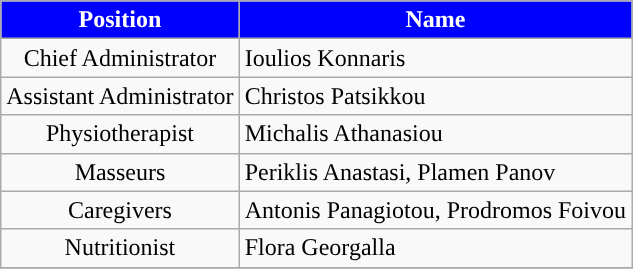<table class="wikitable plainrowheaders sortable">
<tr>
<th style="background:#0000FF; color:#FFFFFF; ">Position</th>
<th style="background:#0000FF; color:#FFFFFF; ">Name</th>
</tr>
<tr>
<td align=center>Chief Administrator</td>
<td align=left> Ioulios Konnaris</td>
</tr>
<tr>
<td align=center>Assistant Administrator</td>
<td align=left> Christos Patsikkou</td>
</tr>
<tr>
<td align=center>Physiotherapist</td>
<td align=left> Michalis Athanasiou</td>
</tr>
<tr>
<td align=center>Masseurs</td>
<td align=left> Periklis Anastasi,  Plamen Panov</td>
</tr>
<tr>
<td align=center>Caregivers</td>
<td align=left> Antonis Panagiotou,  Prodromos Foivou</td>
</tr>
<tr>
<td align=center>Nutritionist</td>
<td align=left> Flora Georgalla</td>
</tr>
<tr>
</tr>
</table>
